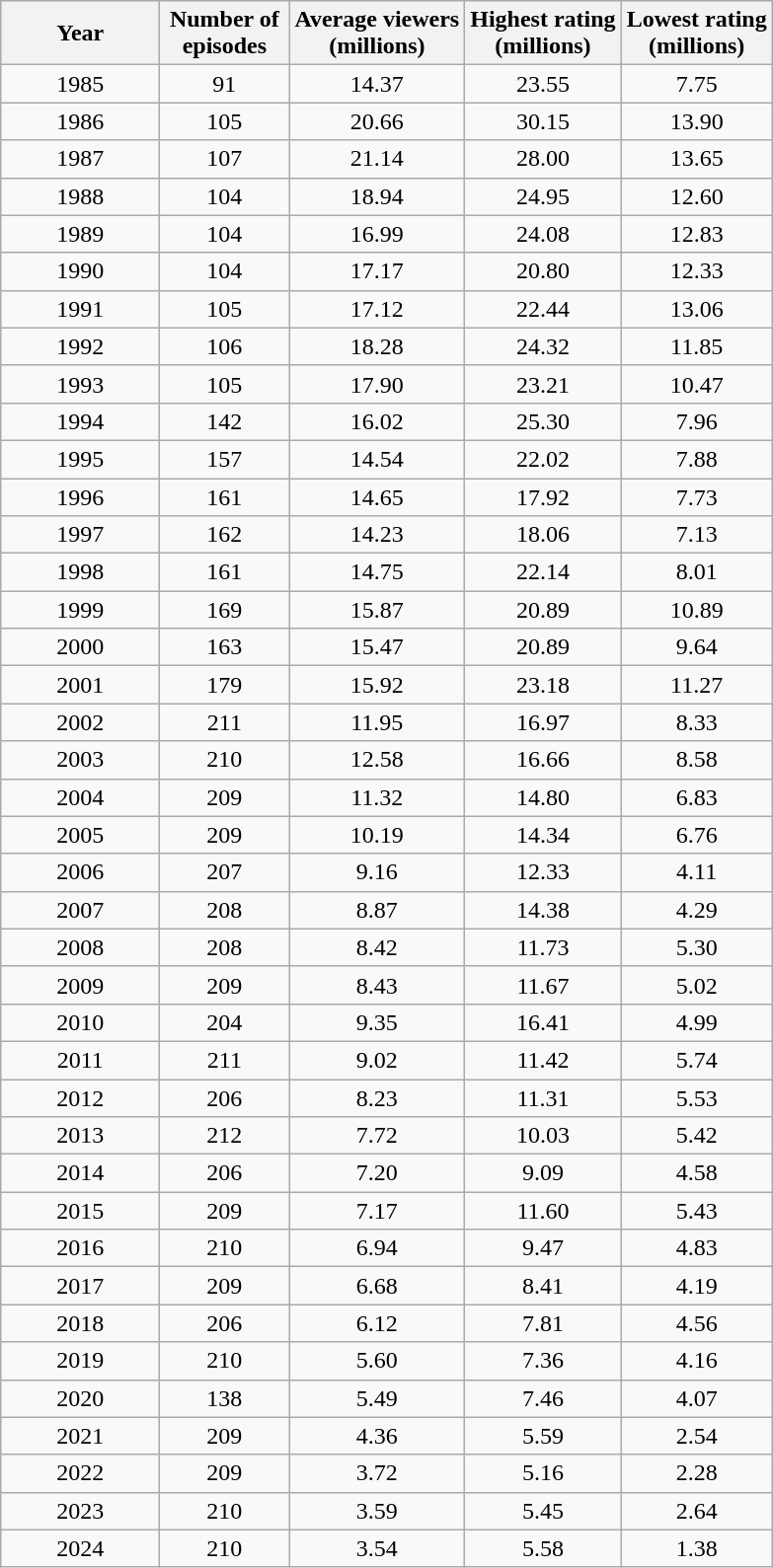<table class="wikitable sortable" style="text-align:center;">
<tr>
<th scope="col" width="100px">Year</th>
<th scope="col" width="80px">Number of episodes</th>
<th scope="col">Average viewers<br>(millions)</th>
<th scope="col">Highest rating<br>(millions)</th>
<th scope="col">Lowest rating<br>(millions)</th>
</tr>
<tr>
<td scope="row">1985</td>
<td>91</td>
<td>14.37</td>
<td>23.55</td>
<td>7.75</td>
</tr>
<tr>
<td scope="row">1986</td>
<td>105</td>
<td>20.66</td>
<td>30.15</td>
<td>13.90</td>
</tr>
<tr>
<td scope="row">1987</td>
<td>107</td>
<td>21.14</td>
<td>28.00</td>
<td>13.65</td>
</tr>
<tr>
<td scope="row">1988</td>
<td>104</td>
<td>18.94</td>
<td>24.95</td>
<td>12.60</td>
</tr>
<tr>
<td scope="row">1989</td>
<td>104</td>
<td>16.99</td>
<td>24.08</td>
<td>12.83</td>
</tr>
<tr>
<td scope="row">1990</td>
<td>104</td>
<td>17.17</td>
<td>20.80</td>
<td>12.33</td>
</tr>
<tr>
<td scope="row">1991</td>
<td>105</td>
<td>17.12</td>
<td>22.44</td>
<td>13.06</td>
</tr>
<tr>
<td scope="row">1992</td>
<td>106</td>
<td>18.28</td>
<td>24.32</td>
<td>11.85</td>
</tr>
<tr>
<td scope="row">1993</td>
<td>105</td>
<td>17.90</td>
<td>23.21</td>
<td>10.47</td>
</tr>
<tr>
<td scope="row">1994</td>
<td>142</td>
<td>16.02</td>
<td>25.30</td>
<td>7.96</td>
</tr>
<tr>
<td scope="row">1995</td>
<td>157</td>
<td>14.54</td>
<td>22.02</td>
<td>7.88</td>
</tr>
<tr>
<td scope="row">1996</td>
<td>161</td>
<td>14.65</td>
<td>17.92</td>
<td>7.73</td>
</tr>
<tr>
<td scope="row">1997</td>
<td>162</td>
<td>14.23</td>
<td>18.06</td>
<td>7.13</td>
</tr>
<tr>
<td scope="row">1998</td>
<td>161</td>
<td>14.75</td>
<td>22.14</td>
<td>8.01</td>
</tr>
<tr>
<td scope="row">1999</td>
<td>169</td>
<td>15.87</td>
<td>20.89</td>
<td>10.89</td>
</tr>
<tr>
<td scope="row">2000</td>
<td>163</td>
<td>15.47</td>
<td>20.89</td>
<td>9.64</td>
</tr>
<tr>
<td scope="row">2001</td>
<td>179</td>
<td>15.92</td>
<td>23.18</td>
<td>11.27</td>
</tr>
<tr>
<td scope="row">2002</td>
<td>211</td>
<td>11.95</td>
<td>16.97</td>
<td>8.33</td>
</tr>
<tr>
<td scope="row">2003</td>
<td>210</td>
<td>12.58</td>
<td>16.66</td>
<td>8.58</td>
</tr>
<tr>
<td scope="row">2004</td>
<td>209</td>
<td>11.32</td>
<td>14.80</td>
<td>6.83</td>
</tr>
<tr>
<td scope="row">2005</td>
<td>209</td>
<td>10.19</td>
<td>14.34</td>
<td>6.76</td>
</tr>
<tr>
<td scope="row">2006</td>
<td>207</td>
<td>9.16</td>
<td>12.33</td>
<td>4.11</td>
</tr>
<tr>
<td scope="row">2007</td>
<td>208</td>
<td>8.87</td>
<td>14.38</td>
<td>4.29</td>
</tr>
<tr>
<td scope="row">2008</td>
<td>208</td>
<td>8.42</td>
<td>11.73</td>
<td>5.30</td>
</tr>
<tr>
<td scope="row">2009</td>
<td>209</td>
<td>8.43</td>
<td>11.67</td>
<td>5.02</td>
</tr>
<tr>
<td scope="row">2010</td>
<td>204</td>
<td>9.35</td>
<td>16.41</td>
<td>4.99</td>
</tr>
<tr>
<td scope="row">2011</td>
<td>211</td>
<td>9.02</td>
<td>11.42</td>
<td>5.74</td>
</tr>
<tr>
<td scope="row">2012</td>
<td>206</td>
<td>8.23</td>
<td>11.31</td>
<td>5.53</td>
</tr>
<tr>
<td scope="row">2013</td>
<td>212</td>
<td>7.72</td>
<td>10.03</td>
<td>5.42</td>
</tr>
<tr>
<td scope="row">2014</td>
<td>206</td>
<td>7.20</td>
<td>9.09</td>
<td>4.58</td>
</tr>
<tr>
<td scope="row">2015</td>
<td>209</td>
<td>7.17</td>
<td>11.60</td>
<td>5.43</td>
</tr>
<tr>
<td scope="row">2016</td>
<td>210</td>
<td>6.94</td>
<td>9.47</td>
<td>4.83</td>
</tr>
<tr>
<td scope="row">2017</td>
<td>209</td>
<td>6.68</td>
<td>8.41</td>
<td>4.19</td>
</tr>
<tr>
<td scope="row">2018</td>
<td>206</td>
<td>6.12</td>
<td>7.81</td>
<td>4.56</td>
</tr>
<tr>
<td scope="row">2019</td>
<td>210</td>
<td>5.60</td>
<td>7.36</td>
<td>4.16</td>
</tr>
<tr>
<td scope="row">2020</td>
<td>138</td>
<td>5.49</td>
<td>7.46</td>
<td>4.07</td>
</tr>
<tr>
<td scope="row">2021</td>
<td>209</td>
<td>4.36</td>
<td>5.59</td>
<td>2.54</td>
</tr>
<tr>
<td scope="row">2022</td>
<td>209</td>
<td>3.72</td>
<td>5.16</td>
<td>2.28</td>
</tr>
<tr>
<td scope="row">2023</td>
<td>210</td>
<td>3.59</td>
<td>5.45</td>
<td>2.64</td>
</tr>
<tr>
<td scope="row">2024</td>
<td>210</td>
<td>3.54</td>
<td>5.58</td>
<td>1.38</td>
</tr>
</table>
